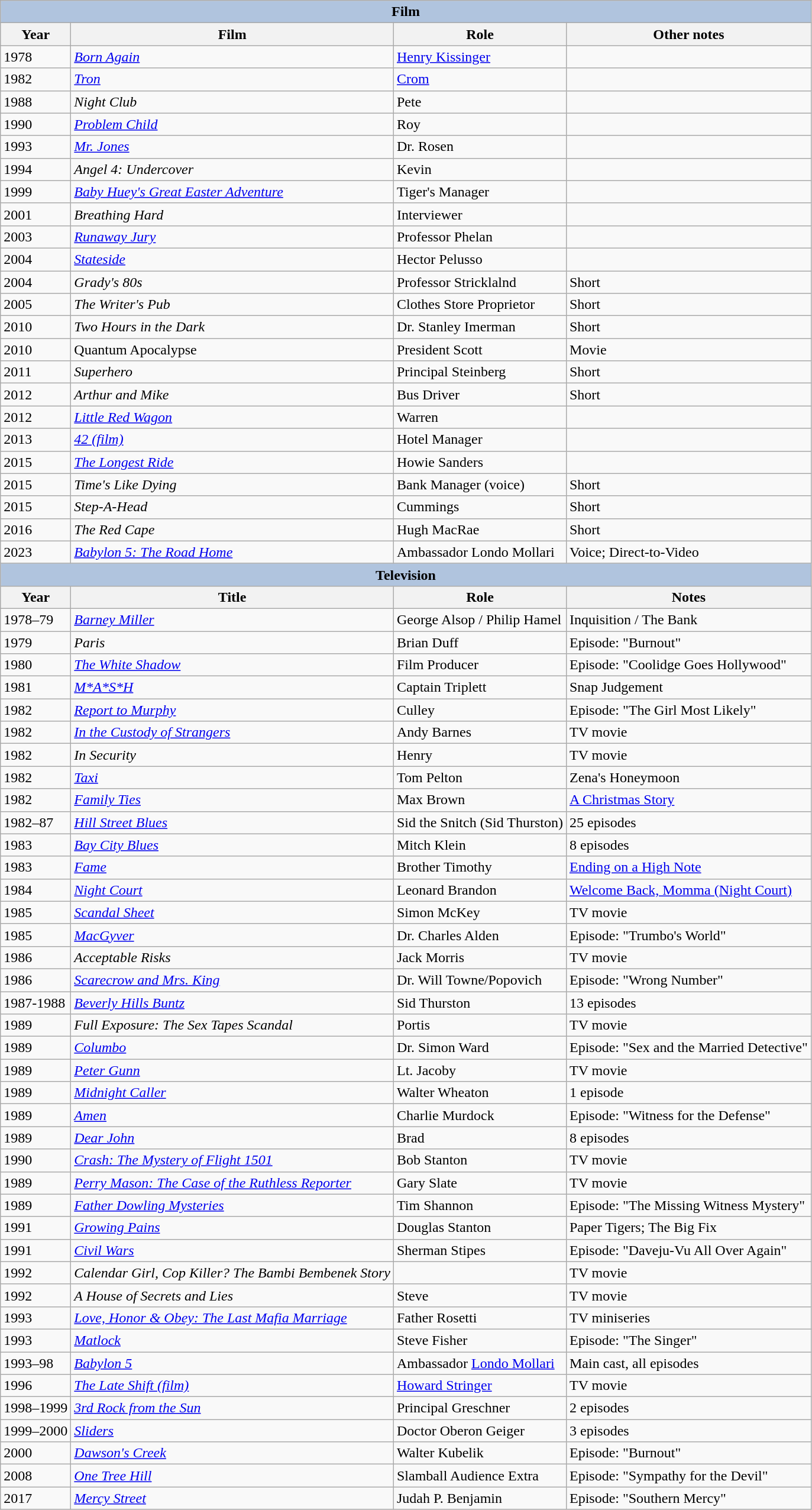<table class="wikitable">
<tr>
<th colspan="4" style="background:LightSteelBlue;">Film</th>
</tr>
<tr>
<th>Year</th>
<th>Film</th>
<th>Role</th>
<th>Other notes</th>
</tr>
<tr>
<td>1978</td>
<td><em><a href='#'>Born Again</a></em></td>
<td><a href='#'>Henry Kissinger</a></td>
<td></td>
</tr>
<tr>
<td>1982</td>
<td><em><a href='#'>Tron</a></em></td>
<td><a href='#'>Crom</a></td>
<td></td>
</tr>
<tr>
<td>1988</td>
<td><em>Night Club</em></td>
<td>Pete</td>
<td></td>
</tr>
<tr>
<td>1990</td>
<td><em><a href='#'>Problem Child</a></em></td>
<td>Roy</td>
<td></td>
</tr>
<tr>
<td>1993</td>
<td><em><a href='#'>Mr. Jones</a></em></td>
<td>Dr. Rosen</td>
<td></td>
</tr>
<tr>
<td>1994</td>
<td><em>Angel 4: Undercover</em></td>
<td>Kevin</td>
<td></td>
</tr>
<tr>
<td>1999</td>
<td><em><a href='#'>Baby Huey's Great Easter Adventure</a></em></td>
<td>Tiger's Manager</td>
<td></td>
</tr>
<tr>
<td>2001</td>
<td><em>Breathing Hard</em></td>
<td>Interviewer</td>
<td></td>
</tr>
<tr>
<td>2003</td>
<td><em><a href='#'>Runaway Jury</a></em></td>
<td>Professor Phelan</td>
<td></td>
</tr>
<tr>
<td>2004</td>
<td><em><a href='#'>Stateside</a></em></td>
<td>Hector Pelusso</td>
<td></td>
</tr>
<tr>
<td>2004</td>
<td><em>Grady's 80s</em></td>
<td>Professor Stricklalnd</td>
<td>Short</td>
</tr>
<tr>
<td>2005</td>
<td><em>The Writer's Pub</em></td>
<td>Clothes Store Proprietor</td>
<td>Short</td>
</tr>
<tr>
<td>2010</td>
<td><em>Two Hours in the Dark</em></td>
<td>Dr. Stanley Imerman</td>
<td>Short</td>
</tr>
<tr>
<td>2010</td>
<td>Quantum Apocalypse</td>
<td>President Scott</td>
<td>Movie</td>
</tr>
<tr>
<td>2011</td>
<td><em>Superhero</em></td>
<td>Principal Steinberg</td>
<td>Short</td>
</tr>
<tr>
<td>2012</td>
<td><em>Arthur and Mike</em></td>
<td>Bus Driver</td>
<td>Short</td>
</tr>
<tr>
<td>2012</td>
<td><em><a href='#'>Little Red Wagon</a></em></td>
<td>Warren</td>
<td></td>
</tr>
<tr>
<td>2013</td>
<td><em><a href='#'>42 (film)</a></em></td>
<td>Hotel Manager</td>
<td></td>
</tr>
<tr>
<td>2015</td>
<td><em><a href='#'>The Longest Ride</a></em></td>
<td>Howie Sanders</td>
<td></td>
</tr>
<tr>
<td>2015</td>
<td><em>Time's Like Dying</em></td>
<td>Bank Manager (voice)</td>
<td>Short</td>
</tr>
<tr>
<td>2015</td>
<td><em>Step-A-Head</em></td>
<td>Cummings</td>
<td>Short</td>
</tr>
<tr>
<td>2016</td>
<td><em>The Red Cape</em></td>
<td>Hugh MacRae</td>
<td>Short</td>
</tr>
<tr>
<td>2023</td>
<td><em><a href='#'>Babylon 5: The Road Home</a></em></td>
<td>Ambassador Londo Mollari</td>
<td>Voice; Direct-to-Video</td>
</tr>
<tr>
<th colspan="4" style="background:LightSteelBlue;">Television</th>
</tr>
<tr>
<th>Year</th>
<th>Title</th>
<th>Role</th>
<th>Notes</th>
</tr>
<tr>
<td>1978–79</td>
<td><em><a href='#'>Barney Miller</a></em></td>
<td>George Alsop / Philip Hamel</td>
<td>Inquisition / The Bank</td>
</tr>
<tr>
<td>1979</td>
<td><em>Paris</em></td>
<td>Brian Duff</td>
<td>Episode: "Burnout"</td>
</tr>
<tr>
<td>1980</td>
<td><em><a href='#'>The White Shadow</a></em></td>
<td>Film Producer</td>
<td>Episode: "Coolidge Goes Hollywood"</td>
</tr>
<tr>
<td>1981</td>
<td><em><a href='#'>M*A*S*H</a></em></td>
<td>Captain Triplett</td>
<td>Snap Judgement</td>
</tr>
<tr>
<td>1982</td>
<td><em><a href='#'>Report to Murphy</a></em></td>
<td>Culley</td>
<td>Episode: "The Girl Most Likely"</td>
</tr>
<tr>
<td>1982</td>
<td><em><a href='#'>In the Custody of Strangers</a></em></td>
<td>Andy Barnes</td>
<td>TV movie</td>
</tr>
<tr>
<td>1982</td>
<td><em>In Security</em></td>
<td>Henry</td>
<td>TV movie</td>
</tr>
<tr>
<td>1982</td>
<td><em><a href='#'>Taxi</a></em></td>
<td>Tom Pelton</td>
<td>Zena's Honeymoon</td>
</tr>
<tr>
<td>1982</td>
<td><em><a href='#'>Family Ties</a></em></td>
<td>Max Brown</td>
<td><a href='#'>A Christmas Story</a></td>
</tr>
<tr>
<td>1982–87</td>
<td><em><a href='#'>Hill Street Blues</a></em></td>
<td>Sid the Snitch (Sid Thurston)</td>
<td>25 episodes</td>
</tr>
<tr>
<td>1983</td>
<td><em><a href='#'>Bay City Blues</a></em></td>
<td>Mitch Klein</td>
<td>8 episodes</td>
</tr>
<tr>
<td>1983</td>
<td><em><a href='#'>Fame</a></em></td>
<td>Brother Timothy</td>
<td><a href='#'>Ending on a High Note</a></td>
</tr>
<tr>
<td>1984</td>
<td><em><a href='#'>Night Court</a></em></td>
<td>Leonard Brandon</td>
<td><a href='#'>Welcome Back, Momma (Night Court)</a></td>
</tr>
<tr>
<td>1985</td>
<td><em><a href='#'>Scandal Sheet</a></em></td>
<td>Simon McKey</td>
<td>TV movie</td>
</tr>
<tr>
<td>1985</td>
<td><em><a href='#'>MacGyver</a></em></td>
<td>Dr. Charles Alden</td>
<td>Episode: "Trumbo's World"</td>
</tr>
<tr>
<td>1986</td>
<td><em>Acceptable Risks</em></td>
<td>Jack Morris</td>
<td>TV movie</td>
</tr>
<tr>
<td>1986</td>
<td><em><a href='#'>Scarecrow and Mrs. King</a></em></td>
<td>Dr. Will Towne/Popovich</td>
<td>Episode: "Wrong Number"</td>
</tr>
<tr>
<td>1987-1988</td>
<td><em><a href='#'>Beverly Hills Buntz</a></em></td>
<td>Sid Thurston</td>
<td>13 episodes</td>
</tr>
<tr>
<td>1989</td>
<td><em>Full Exposure: The Sex Tapes Scandal</em></td>
<td>Portis</td>
<td>TV movie</td>
</tr>
<tr>
<td>1989</td>
<td><em><a href='#'>Columbo</a></em></td>
<td>Dr. Simon Ward</td>
<td>Episode: "Sex and the Married Detective"</td>
</tr>
<tr>
<td>1989</td>
<td><em><a href='#'>Peter Gunn</a></em></td>
<td>Lt. Jacoby</td>
<td>TV movie</td>
</tr>
<tr>
<td>1989</td>
<td><em><a href='#'>Midnight Caller</a></em></td>
<td>Walter Wheaton</td>
<td>1 episode</td>
</tr>
<tr>
<td>1989</td>
<td><em><a href='#'>Amen</a></em></td>
<td>Charlie Murdock</td>
<td>Episode: "Witness for the Defense"</td>
</tr>
<tr>
<td>1989</td>
<td><em><a href='#'>Dear John</a></em></td>
<td>Brad</td>
<td>8 episodes</td>
</tr>
<tr>
<td>1990</td>
<td><em><a href='#'>Crash: The Mystery of Flight 1501</a></em></td>
<td>Bob Stanton</td>
<td>TV movie</td>
</tr>
<tr>
<td>1989</td>
<td><em><a href='#'>Perry Mason: The Case of the Ruthless Reporter</a></em></td>
<td>Gary Slate</td>
<td>TV movie</td>
</tr>
<tr>
<td>1989</td>
<td><em><a href='#'>Father Dowling Mysteries</a></em></td>
<td>Tim Shannon</td>
<td>Episode: "The Missing Witness Mystery"</td>
</tr>
<tr>
<td>1991</td>
<td><em><a href='#'>Growing Pains</a></em></td>
<td>Douglas Stanton</td>
<td>Paper Tigers; The Big Fix</td>
</tr>
<tr>
<td>1991</td>
<td><em><a href='#'>Civil Wars</a></em></td>
<td>Sherman Stipes</td>
<td>Episode: "Daveju-Vu All Over Again"</td>
</tr>
<tr>
<td>1992</td>
<td><em>Calendar Girl, Cop Killer? The Bambi Bembenek Story</em></td>
<td></td>
<td>TV movie</td>
</tr>
<tr>
<td>1992</td>
<td><em>A House of Secrets and Lies</em></td>
<td>Steve</td>
<td>TV movie</td>
</tr>
<tr>
<td>1993</td>
<td><em><a href='#'>Love, Honor & Obey: The Last Mafia Marriage</a></em></td>
<td>Father Rosetti</td>
<td>TV miniseries</td>
</tr>
<tr>
<td>1993</td>
<td><em><a href='#'>Matlock</a></em></td>
<td>Steve Fisher</td>
<td>Episode: "The Singer"</td>
</tr>
<tr>
<td>1993–98</td>
<td><em><a href='#'>Babylon 5</a></em></td>
<td>Ambassador <a href='#'>Londo Mollari</a></td>
<td>Main cast, all episodes</td>
</tr>
<tr>
<td>1996</td>
<td><em><a href='#'>The Late Shift (film)</a></em></td>
<td><a href='#'>Howard Stringer</a></td>
<td>TV movie</td>
</tr>
<tr>
<td>1998–1999</td>
<td><em><a href='#'>3rd Rock from the Sun</a></em></td>
<td>Principal Greschner</td>
<td>2 episodes</td>
</tr>
<tr>
<td>1999–2000</td>
<td><em><a href='#'>Sliders</a></em></td>
<td>Doctor Oberon Geiger</td>
<td>3 episodes</td>
</tr>
<tr>
<td>2000</td>
<td><em><a href='#'>Dawson's Creek</a></em></td>
<td>Walter Kubelik</td>
<td>Episode: "Burnout"</td>
</tr>
<tr>
<td>2008</td>
<td><em><a href='#'>One Tree Hill</a></em></td>
<td>Slamball Audience Extra</td>
<td>Episode: "Sympathy for the Devil"</td>
</tr>
<tr>
<td>2017</td>
<td><em><a href='#'>Mercy Street</a></em></td>
<td>Judah P. Benjamin</td>
<td>Episode: "Southern Mercy"</td>
</tr>
</table>
